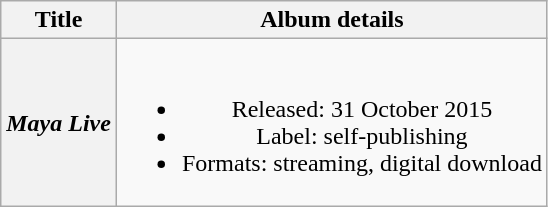<table class="wikitable plainrowheaders" style="text-align:center;">
<tr>
<th>Title</th>
<th>Album details</th>
</tr>
<tr>
<th scope="row"><em>Maya Live</em></th>
<td><br><ul><li>Released: 31 October 2015</li><li>Label: self-publishing</li><li>Formats: streaming, digital download</li></ul></td>
</tr>
</table>
